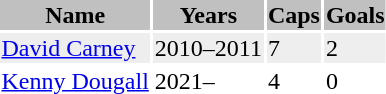<table class="toccolours">
<tr>
<th bgcolor=silver>Name</th>
<th bgcolor=silver>Years</th>
<th bgcolor=silver>Caps</th>
<th bgcolor=silver>Goals</th>
</tr>
<tr bgcolor=#eeeeee>
<td><a href='#'>David Carney</a></td>
<td>2010–2011</td>
<td>7</td>
<td>2</td>
</tr>
<tr>
<td><a href='#'>Kenny Dougall</a></td>
<td>2021–</td>
<td>4</td>
<td>0</td>
</tr>
</table>
